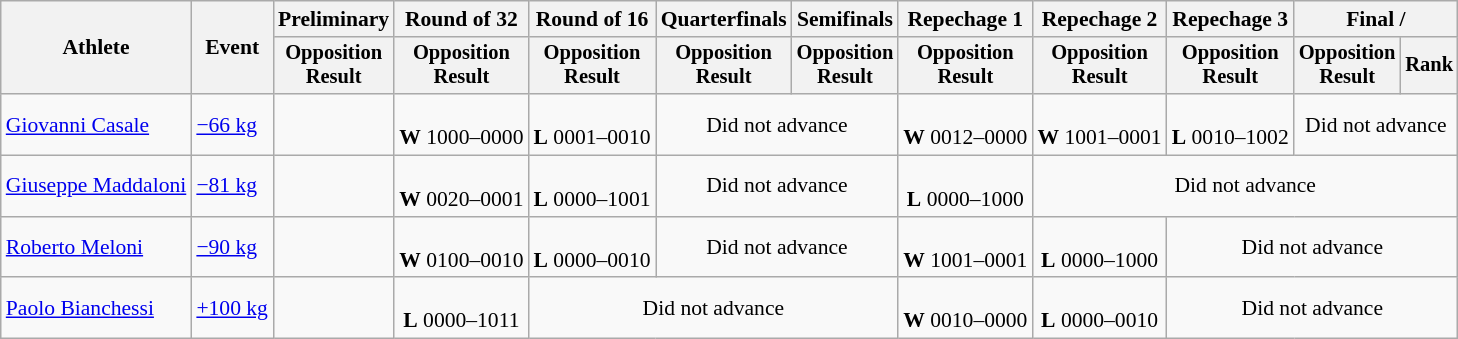<table class="wikitable" style="font-size:90%">
<tr>
<th rowspan="2">Athlete</th>
<th rowspan="2">Event</th>
<th>Preliminary</th>
<th>Round of 32</th>
<th>Round of 16</th>
<th>Quarterfinals</th>
<th>Semifinals</th>
<th>Repechage 1</th>
<th>Repechage 2</th>
<th>Repechage 3</th>
<th colspan=2>Final / </th>
</tr>
<tr style="font-size:95%">
<th>Opposition<br>Result</th>
<th>Opposition<br>Result</th>
<th>Opposition<br>Result</th>
<th>Opposition<br>Result</th>
<th>Opposition<br>Result</th>
<th>Opposition<br>Result</th>
<th>Opposition<br>Result</th>
<th>Opposition<br>Result</th>
<th>Opposition<br>Result</th>
<th>Rank</th>
</tr>
<tr align=center>
<td align=left><a href='#'>Giovanni Casale</a></td>
<td align=left><a href='#'>−66 kg</a></td>
<td></td>
<td><br><strong>W</strong> 1000–0000</td>
<td><br><strong>L</strong> 0001–0010</td>
<td colspan=2>Did not advance</td>
<td><br><strong>W</strong> 0012–0000</td>
<td><br><strong>W</strong> 1001–0001</td>
<td><br><strong>L</strong> 0010–1002</td>
<td colspan=3>Did not advance</td>
</tr>
<tr align=center>
<td align=left><a href='#'>Giuseppe Maddaloni</a></td>
<td align=left><a href='#'>−81 kg</a></td>
<td></td>
<td><br><strong>W</strong> 0020–0001</td>
<td><br><strong>L</strong> 0000–1001</td>
<td colspan=2>Did not advance</td>
<td><br><strong>L</strong> 0000–1000</td>
<td colspan=4>Did not advance</td>
</tr>
<tr align=center>
<td align=left><a href='#'>Roberto Meloni</a></td>
<td align=left><a href='#'>−90 kg</a></td>
<td></td>
<td><br><strong>W</strong> 0100–0010</td>
<td><br><strong>L</strong> 0000–0010</td>
<td colspan=2>Did not advance</td>
<td><br><strong>W</strong> 1001–0001</td>
<td><br><strong>L</strong> 0000–1000</td>
<td colspan=3>Did not advance</td>
</tr>
<tr align=center>
<td align=left><a href='#'>Paolo Bianchessi</a></td>
<td align=left><a href='#'>+100 kg</a></td>
<td></td>
<td><br><strong>L</strong> 0000–1011</td>
<td colspan=3>Did not advance</td>
<td><br><strong>W</strong> 0010–0000</td>
<td><br><strong>L</strong> 0000–0010</td>
<td colspan=3>Did not advance</td>
</tr>
</table>
